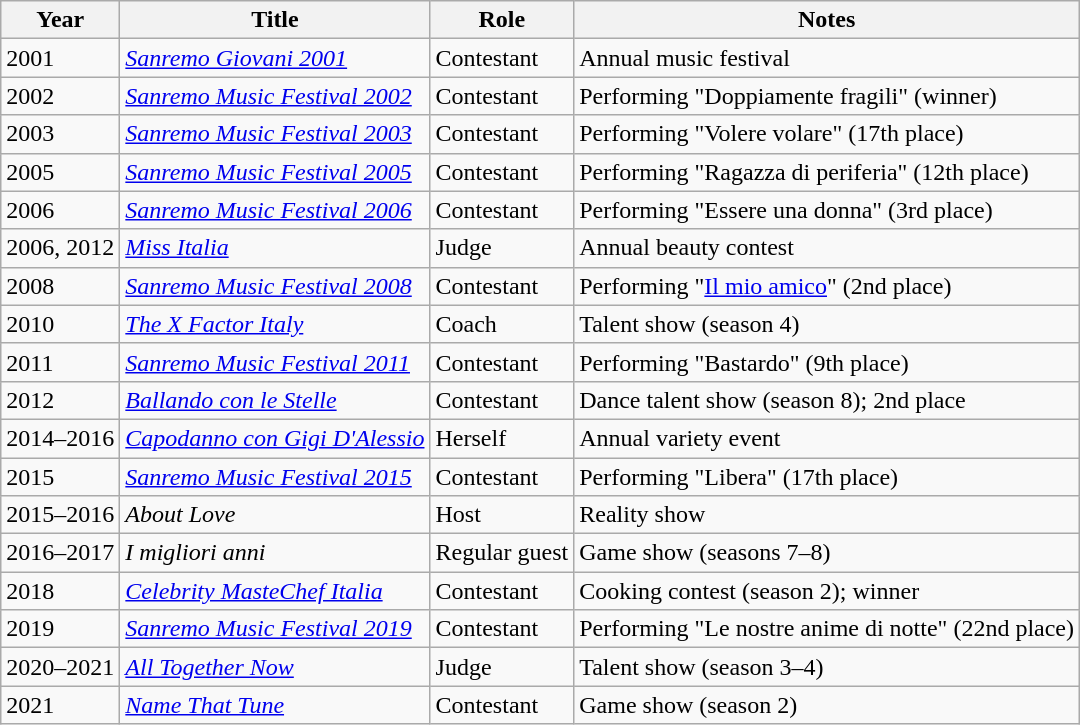<table class="wikitable">
<tr>
<th>Year</th>
<th>Title</th>
<th>Role</th>
<th>Notes</th>
</tr>
<tr>
<td>2001</td>
<td><em><a href='#'>Sanremo Giovani 2001</a></em></td>
<td>Contestant</td>
<td>Annual music festival</td>
</tr>
<tr>
<td>2002</td>
<td><em><a href='#'>Sanremo Music Festival 2002</a></em></td>
<td>Contestant</td>
<td>Performing "Doppiamente fragili" (winner)</td>
</tr>
<tr>
<td>2003</td>
<td><em><a href='#'>Sanremo Music Festival 2003</a></em></td>
<td>Contestant</td>
<td>Performing "Volere volare" (17th place)</td>
</tr>
<tr>
<td>2005</td>
<td><em><a href='#'>Sanremo Music Festival 2005</a></em></td>
<td>Contestant</td>
<td>Performing "Ragazza di periferia" (12th place)</td>
</tr>
<tr>
<td>2006</td>
<td><em><a href='#'>Sanremo Music Festival 2006</a></em></td>
<td>Contestant</td>
<td>Performing "Essere una donna" (3rd place)</td>
</tr>
<tr>
<td>2006, 2012</td>
<td><em><a href='#'>Miss Italia</a></em></td>
<td>Judge</td>
<td>Annual beauty contest</td>
</tr>
<tr>
<td>2008</td>
<td><em><a href='#'>Sanremo Music Festival 2008</a></em></td>
<td>Contestant</td>
<td>Performing "<a href='#'>Il mio amico</a>" (2nd place)</td>
</tr>
<tr>
<td>2010</td>
<td><em><a href='#'>The X Factor Italy</a></em></td>
<td>Coach</td>
<td>Talent show (season 4)</td>
</tr>
<tr>
<td>2011</td>
<td><em><a href='#'>Sanremo Music Festival 2011</a></em></td>
<td>Contestant</td>
<td>Performing "Bastardo" (9th place)</td>
</tr>
<tr>
<td>2012</td>
<td><em><a href='#'>Ballando con le Stelle</a></em></td>
<td>Contestant</td>
<td>Dance talent show (season 8); 2nd place</td>
</tr>
<tr>
<td>2014–2016</td>
<td><em><a href='#'>Capodanno con Gigi D'Alessio</a></em></td>
<td>Herself</td>
<td>Annual variety event</td>
</tr>
<tr>
<td>2015</td>
<td><em><a href='#'>Sanremo Music Festival 2015</a></em></td>
<td>Contestant</td>
<td>Performing "Libera" (17th place)</td>
</tr>
<tr>
<td>2015–2016</td>
<td><em>About Love</em></td>
<td>Host</td>
<td>Reality show</td>
</tr>
<tr>
<td>2016–2017</td>
<td><em>I migliori anni</em></td>
<td>Regular guest</td>
<td>Game show (seasons 7–8)</td>
</tr>
<tr>
<td>2018</td>
<td><em><a href='#'>Celebrity MasteChef Italia</a></em></td>
<td>Contestant</td>
<td>Cooking contest (season 2); winner</td>
</tr>
<tr>
<td>2019</td>
<td><em><a href='#'>Sanremo Music Festival 2019</a></em></td>
<td>Contestant</td>
<td>Performing "Le nostre anime di notte" (22nd place)</td>
</tr>
<tr>
<td>2020–2021</td>
<td><em><a href='#'>All Together Now</a></em></td>
<td>Judge</td>
<td>Talent show (season 3–4)</td>
</tr>
<tr>
<td>2021</td>
<td><em><a href='#'>Name That Tune</a></em></td>
<td>Contestant</td>
<td>Game show (season 2)</td>
</tr>
</table>
